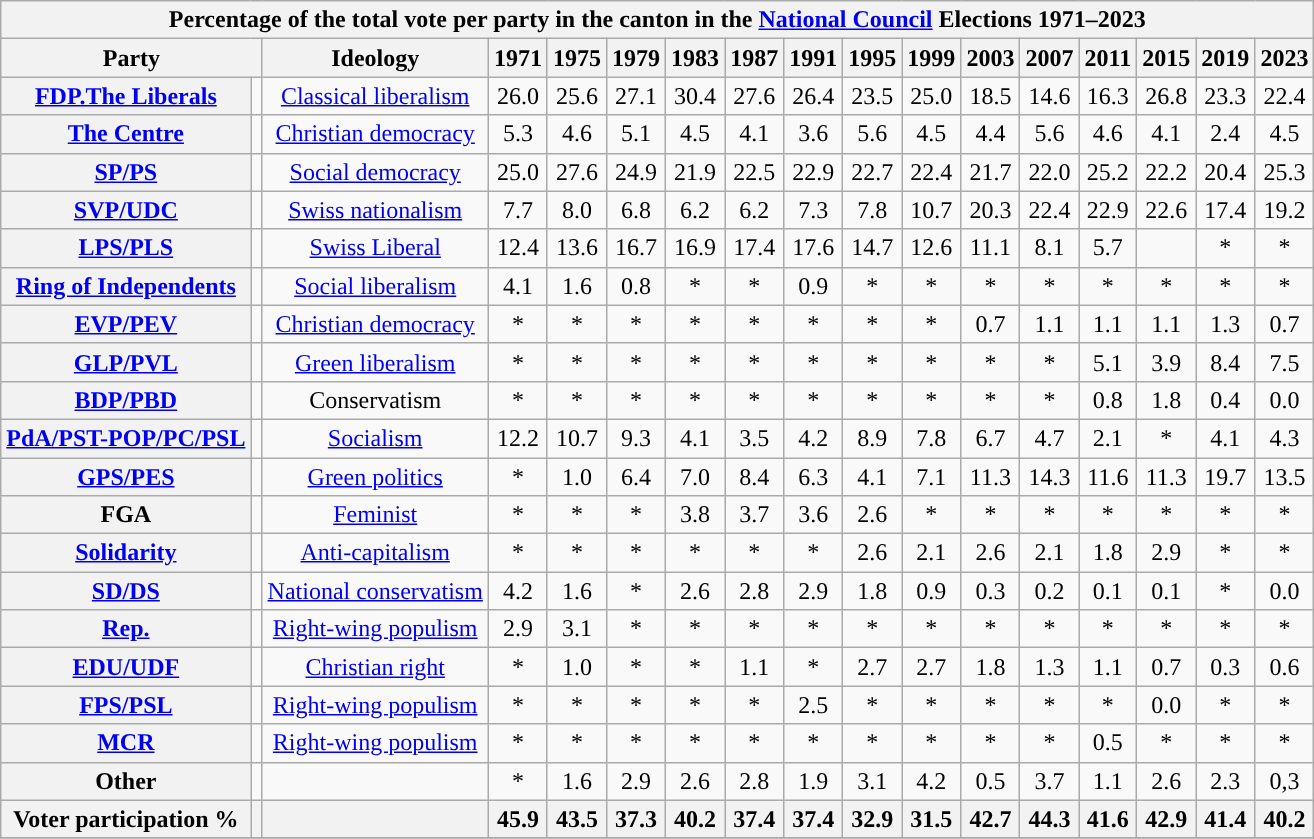<table class="wikitable sortable" style ="text-align: center">
<tr>
<th colspan="17">Percentage of the total vote per party in the canton in the <a href='#'>National Council</a> Elections 1971–2023 </th>
</tr>
<tr>
<th colspan="2">Party</th>
<th class="unsortable">Ideology</th>
<th>1971</th>
<th>1975</th>
<th>1979</th>
<th>1983</th>
<th>1987</th>
<th>1991</th>
<th>1995</th>
<th>1999</th>
<th>2003</th>
<th>2007</th>
<th>2011</th>
<th>2015</th>
<th>2019</th>
<th>2023</th>
</tr>
<tr>
<th><a href='#'>FDP.The Liberals</a></th>
<td style="color:inherit;background:"></td>
<td><a href='#'>Classical liberalism</a></td>
<td>26.0</td>
<td>25.6</td>
<td>27.1</td>
<td>30.4</td>
<td>27.6</td>
<td>26.4</td>
<td>23.5</td>
<td>25.0</td>
<td>18.5</td>
<td>14.6</td>
<td>16.3</td>
<td>26.8</td>
<td>23.3</td>
<td>22.4</td>
</tr>
<tr>
<th><a href='#'>The Centre</a></th>
<td style="color:inherit;background:"></td>
<td><a href='#'>Christian democracy</a></td>
<td>5.3</td>
<td>4.6</td>
<td>5.1</td>
<td>4.5</td>
<td>4.1</td>
<td>3.6</td>
<td>5.6</td>
<td>4.5</td>
<td>4.4</td>
<td>5.6</td>
<td>4.6</td>
<td>4.1</td>
<td>2.4</td>
<td>4.5</td>
</tr>
<tr>
<th><a href='#'>SP/PS</a></th>
<td style="color:inherit;background:"></td>
<td><a href='#'>Social democracy</a></td>
<td>25.0</td>
<td>27.6</td>
<td>24.9</td>
<td>21.9</td>
<td>22.5</td>
<td>22.9</td>
<td>22.7</td>
<td>22.4</td>
<td>21.7</td>
<td>22.0</td>
<td>25.2</td>
<td>22.2</td>
<td>20.4</td>
<td>25.3</td>
</tr>
<tr>
<th><a href='#'>SVP/UDC</a></th>
<td style="color:inherit;background:"></td>
<td><a href='#'>Swiss nationalism</a></td>
<td>7.7</td>
<td>8.0</td>
<td>6.8</td>
<td>6.2</td>
<td>6.2</td>
<td>7.3</td>
<td>7.8</td>
<td>10.7</td>
<td>20.3</td>
<td>22.4</td>
<td>22.9</td>
<td>22.6</td>
<td>17.4</td>
<td>19.2</td>
</tr>
<tr>
<th><a href='#'>LPS/PLS</a></th>
<td style="color:inherit;background:"></td>
<td><a href='#'>Swiss Liberal</a></td>
<td>12.4</td>
<td>13.6</td>
<td>16.7</td>
<td>16.9</td>
<td>17.4</td>
<td>17.6</td>
<td>14.7</td>
<td>12.6</td>
<td>11.1</td>
<td>8.1</td>
<td>5.7</td>
<td></td>
<td>*</td>
<td>*</td>
</tr>
<tr>
<th><a href='#'>Ring of Independents</a></th>
<td></td>
<td><a href='#'>Social liberalism</a></td>
<td>4.1</td>
<td>1.6</td>
<td>0.8</td>
<td>* </td>
<td>*</td>
<td>0.9</td>
<td>*</td>
<td>*</td>
<td>*</td>
<td>*</td>
<td>*</td>
<td>*</td>
<td>*</td>
<td>*</td>
</tr>
<tr>
<th><a href='#'>EVP/PEV</a></th>
<td style="color:inherit;background:"></td>
<td><a href='#'>Christian democracy</a></td>
<td>*</td>
<td>*</td>
<td>*</td>
<td>*</td>
<td>*</td>
<td>*</td>
<td>*</td>
<td>*</td>
<td>0.7</td>
<td>1.1</td>
<td>1.1</td>
<td>1.1</td>
<td>1.3</td>
<td>0.7</td>
</tr>
<tr>
<th><a href='#'>GLP/PVL</a></th>
<td style="color:inherit;background:"></td>
<td><a href='#'>Green liberalism</a></td>
<td>*</td>
<td>*</td>
<td>*</td>
<td>*</td>
<td>*</td>
<td>*</td>
<td>*</td>
<td>*</td>
<td>*</td>
<td>*</td>
<td>5.1</td>
<td>3.9</td>
<td>8.4</td>
<td>7.5</td>
</tr>
<tr>
<th><a href='#'>BDP/PBD</a></th>
<td style="color:inherit;background:"></td>
<td>Conservatism</td>
<td>*</td>
<td>*</td>
<td>*</td>
<td>*</td>
<td>*</td>
<td>*</td>
<td>*</td>
<td>*</td>
<td>*</td>
<td>*</td>
<td>0.8</td>
<td>1.8</td>
<td>0.4</td>
<td>0.0</td>
</tr>
<tr>
<th><a href='#'>PdA/PST-POP/PC/PSL</a></th>
<td style="color:inherit;background:"></td>
<td><a href='#'>Socialism</a></td>
<td>12.2</td>
<td>10.7</td>
<td>9.3</td>
<td>4.1</td>
<td>3.5</td>
<td>4.2</td>
<td>8.9</td>
<td>7.8</td>
<td>6.7</td>
<td>4.7</td>
<td>2.1</td>
<td>*</td>
<td>4.1</td>
<td>4.3</td>
</tr>
<tr>
<th><a href='#'>GPS/PES</a></th>
<td style="color:inherit;background:"></td>
<td><a href='#'>Green politics</a></td>
<td>*</td>
<td>1.0</td>
<td>6.4</td>
<td>7.0</td>
<td>8.4</td>
<td>6.3</td>
<td>4.1</td>
<td>7.1</td>
<td>11.3</td>
<td>14.3</td>
<td>11.6</td>
<td>11.3</td>
<td>19.7</td>
<td>13.5</td>
</tr>
<tr>
<th>FGA</th>
<td></td>
<td><a href='#'>Feminist</a></td>
<td>*</td>
<td>*</td>
<td>*</td>
<td>3.8</td>
<td>3.7</td>
<td>3.6</td>
<td>2.6</td>
<td>*</td>
<td>*</td>
<td>*</td>
<td>*</td>
<td>*</td>
<td>*</td>
<td>*</td>
</tr>
<tr>
<th><a href='#'>Solidarity</a></th>
<td style="color:inherit;background:"></td>
<td><a href='#'>Anti-capitalism</a></td>
<td>*</td>
<td>*</td>
<td>*</td>
<td>*</td>
<td>*</td>
<td>*</td>
<td>2.6</td>
<td>2.1</td>
<td>2.6</td>
<td>2.1</td>
<td>1.8</td>
<td>2.9</td>
<td>*</td>
<td>*</td>
</tr>
<tr>
<th><a href='#'>SD/DS</a></th>
<td style="color:inherit;background:"></td>
<td><a href='#'>National conservatism</a></td>
<td>4.2</td>
<td>1.6</td>
<td>*</td>
<td>2.6</td>
<td>2.8</td>
<td>2.9</td>
<td>1.8</td>
<td>0.9</td>
<td>0.3</td>
<td>0.2</td>
<td>0.1</td>
<td>0.1</td>
<td>*</td>
<td>0.0</td>
</tr>
<tr>
<th><a href='#'>Rep.</a></th>
<td></td>
<td><a href='#'>Right-wing populism</a></td>
<td>2.9</td>
<td>3.1</td>
<td>*</td>
<td>*</td>
<td>*</td>
<td>*</td>
<td>*</td>
<td>*</td>
<td>*</td>
<td>*</td>
<td>*</td>
<td>*</td>
<td>*</td>
<td>*</td>
</tr>
<tr>
<th><a href='#'>EDU/UDF</a></th>
<td style="color:inherit;background:"></td>
<td><a href='#'>Christian right</a></td>
<td>*</td>
<td>1.0</td>
<td>*</td>
<td>*</td>
<td>1.1</td>
<td>*</td>
<td>2.7</td>
<td>2.7</td>
<td>1.8</td>
<td>1.3</td>
<td>1.1</td>
<td>0.7</td>
<td>0.3</td>
<td>0.6</td>
</tr>
<tr>
<th><a href='#'>FPS/PSL</a></th>
<td style="color:inherit;background:"></td>
<td><a href='#'>Right-wing populism</a></td>
<td>*</td>
<td>*</td>
<td>*</td>
<td>*</td>
<td>*</td>
<td>2.5</td>
<td>*</td>
<td>*</td>
<td>*</td>
<td>*</td>
<td>*</td>
<td>0.0</td>
<td>*</td>
<td>*</td>
</tr>
<tr>
<th><a href='#'>MCR</a></th>
<td style="color:inherit;background:"></td>
<td><a href='#'>Right-wing populism</a></td>
<td>*</td>
<td>*</td>
<td>*</td>
<td>*</td>
<td>*</td>
<td>*</td>
<td>*</td>
<td>*</td>
<td>*</td>
<td>*</td>
<td>0.5</td>
<td>*</td>
<td>*</td>
<td>*</td>
</tr>
<tr>
<th>Other</th>
<td></td>
<td></td>
<td>*</td>
<td>1.6</td>
<td>2.9</td>
<td>2.6</td>
<td>2.8</td>
<td>1.9</td>
<td>3.1</td>
<td>4.2</td>
<td>0.5</td>
<td>3.7</td>
<td>1.1</td>
<td>2.6</td>
<td>2.3</td>
<td>0,3</td>
</tr>
<tr>
<th>Voter participation %</th>
<th></th>
<th></th>
<th>45.9</th>
<th>43.5</th>
<th>37.3</th>
<th>40.2</th>
<th>37.4</th>
<th>37.4</th>
<th>32.9</th>
<th>31.5</th>
<th>42.7</th>
<th>44.3</th>
<th>41.6</th>
<th>42.9</th>
<th>41.4</th>
<th>40.2</th>
</tr>
<tr>
</tr>
</table>
